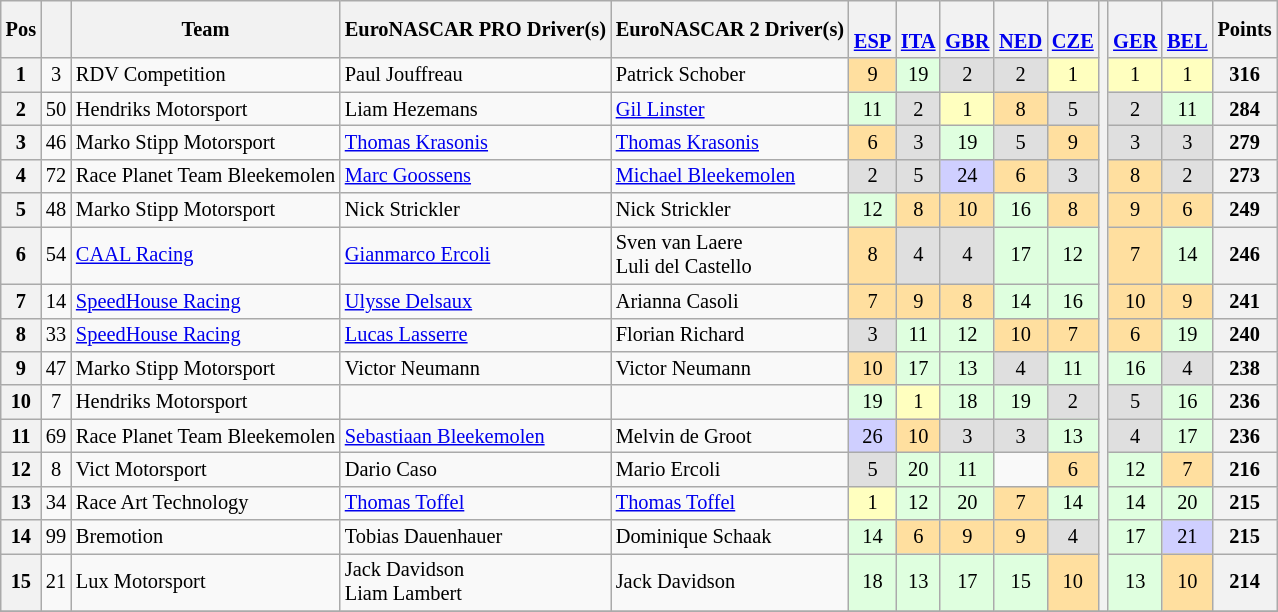<table class="wikitable" style="font-size:85%; text-align:center;">
<tr valign="center">
<th valign="middle">Pos</th>
<th valign="middle"></th>
<th valign="middle">Team</th>
<th valign="middle">EuroNASCAR PRO Driver(s)</th>
<th valign="middle">EuroNASCAR 2 Driver(s)</th>
<th><br><a href='#'>ESP</a></th>
<th><br><a href='#'>ITA</a></th>
<th><br><a href='#'>GBR</a></th>
<th><br><a href='#'>NED</a></th>
<th><br><a href='#'>CZE</a></th>
<th rowspan=16></th>
<th><br><a href='#'>GER</a></th>
<th><br><a href='#'>BEL</a></th>
<th valign="middle">Points</th>
</tr>
<tr>
<th>1</th>
<td>3</td>
<td align="left"> RDV Competition</td>
<td align="left"> Paul Jouffreau</td>
<td align="left"> Patrick Schober</td>
<td style="background-color:#FFDF9F">9</td>
<td style="background-color:#DFFFDF">19</td>
<td style="background-color:#DFDFDF">2</td>
<td style="background-color:#DFDFDF">2</td>
<td style="background-color:#FFFFBF">1</td>
<td style="background-color:#FFFFBF">1</td>
<td style="background-color:#FFFFBF">1</td>
<th>316</th>
</tr>
<tr>
<th>2</th>
<td>50</td>
<td align="left"> Hendriks Motorsport</td>
<td align="left"> Liam Hezemans</td>
<td align="left"> <a href='#'>Gil Linster</a></td>
<td style="background-color:#DFFFDF">11</td>
<td style="background-color:#DFDFDF">2</td>
<td style="background-color:#FFFFBF">1</td>
<td style="background-color:#FFDF9F">8</td>
<td style="background-color:#DFDFDF">5</td>
<td style="background-color:#DFDFDF">2</td>
<td style="background-color:#DFFFDF">11</td>
<th>284</th>
</tr>
<tr>
<th>3</th>
<td>46</td>
<td align="left"> Marko Stipp Motorsport</td>
<td align="left"> <a href='#'>Thomas Krasonis</a></td>
<td align="left"> <a href='#'>Thomas Krasonis</a></td>
<td style="background-color:#FFDF9F">6</td>
<td style="background-color:#DFDFDF">3</td>
<td style="background-color:#DFFFDF">19</td>
<td style="background-color:#DFDFDF">5</td>
<td style="background-color:#FFDF9F">9</td>
<td style="background-color:#DFDFDF">3</td>
<td style="background-color:#DFDFDF">3</td>
<th>279</th>
</tr>
<tr>
<th>4</th>
<td>72</td>
<td align="left"> Race Planet Team Bleekemolen</td>
<td align="left"> <a href='#'>Marc Goossens</a></td>
<td align="left"> <a href='#'>Michael Bleekemolen</a></td>
<td style="background-color:#DFDFDF">2</td>
<td style="background-color:#DFDFDF">5</td>
<td style="background-color:#CFCFFF">24</td>
<td style="background-color:#FFDF9F">6</td>
<td style="background-color:#DFDFDF">3</td>
<td style="background-color:#FFDF9F">8</td>
<td style="background-color:#DFDFDF">2</td>
<th>273</th>
</tr>
<tr>
<th>5</th>
<td>48</td>
<td align="left"> Marko Stipp Motorsport</td>
<td align="left"> Nick Strickler</td>
<td align="left"> Nick Strickler</td>
<td style="background-color:#DFFFDF">12</td>
<td style="background-color:#FFDF9F">8</td>
<td style="background-color:#FFDF9F">10</td>
<td style="background-color:#DFFFDF">16</td>
<td style="background-color:#FFDF9F">8</td>
<td style="background-color:#FFDF9F">9</td>
<td style="background-color:#FFDF9F">6</td>
<th>249</th>
</tr>
<tr>
<th>6</th>
<td>54</td>
<td align="left"> <a href='#'>CAAL Racing</a></td>
<td align="left"> <a href='#'>Gianmarco Ercoli</a></td>
<td align="left"> Sven van Laere<br> Luli del Castello</td>
<td style="background-color:#FFDF9F">8</td>
<td style="background-color:#DFDFDF">4</td>
<td style="background-color:#DFDFDF">4</td>
<td style="background-color:#DFFFDF">17</td>
<td style="background-color:#DFFFDF">12</td>
<td style="background-color:#FFDF9F">7</td>
<td style="background-color:#DFFFDF">14</td>
<th>246</th>
</tr>
<tr>
<th>7</th>
<td>14</td>
<td align="left"> <a href='#'>SpeedHouse Racing</a></td>
<td align="left"> <a href='#'>Ulysse Delsaux</a></td>
<td align="left"> Arianna Casoli</td>
<td style="background-color:#FFDF9F">7</td>
<td style="background-color:#FFDF9F">9</td>
<td style="background-color:#FFDF9F">8</td>
<td style="background-color:#DFFFDF">14</td>
<td style="background-color:#DFFFDF">16</td>
<td style="background-color:#FFDF9F">10</td>
<td style="background-color:#FFDF9F">9</td>
<th>241</th>
</tr>
<tr>
<th>8</th>
<td>33</td>
<td align="left"> <a href='#'>SpeedHouse Racing</a></td>
<td align="left"> <a href='#'>Lucas Lasserre</a></td>
<td align="left"> Florian Richard</td>
<td style="background-color:#DFDFDF">3</td>
<td style="background-color:#DFFFDF">11</td>
<td style="background-color:#DFFFDF">12</td>
<td style="background-color:#FFDF9F">10</td>
<td style="background-color:#FFDF9F">7</td>
<td style="background-color:#FFDF9F">6</td>
<td style="background-color:#DFFFDF">19</td>
<th>240</th>
</tr>
<tr>
<th>9</th>
<td>47</td>
<td align="left"> Marko Stipp Motorsport</td>
<td align="left"> Victor Neumann</td>
<td align="left"> Victor Neumann</td>
<td style="background-color:#FFDF9F">10</td>
<td style="background-color:#DFFFDF">17</td>
<td style="background-color:#DFFFDF">13</td>
<td style="background-color:#DFDFDF">4</td>
<td style="background-color:#DFFFDF">11</td>
<td style="background-color:#DFFFDF">16</td>
<td style="background-color:#DFDFDF">4</td>
<th>238</th>
</tr>
<tr>
<th>10</th>
<td>7</td>
<td align="left"> Hendriks Motorsport</td>
<td align="left"> </td>
<td align="left"> </td>
<td style="background-color:#DFFFDF">19</td>
<td style="background-color:#FFFFBF">1</td>
<td style="background-color:#DFFFDF">18</td>
<td style="background-color:#DFFFDF">19</td>
<td style="background-color:#DFDFDF">2</td>
<td style="background-color:#DFDFDF">5</td>
<td style="background-color:#DFFFDF">16</td>
<th>236</th>
</tr>
<tr>
<th>11</th>
<td>69</td>
<td align="left"> Race Planet Team Bleekemolen</td>
<td align="left"> <a href='#'>Sebastiaan Bleekemolen</a></td>
<td align="left"> Melvin de Groot</td>
<td style="background-color:#CFCFFF">26</td>
<td style="background-color:#FFDF9F">10</td>
<td style="background-color:#DFDFDF">3</td>
<td style="background-color:#DFDFDF">3</td>
<td style="background-color:#DFFFDF">13</td>
<td style="background-color:#DFDFDF">4</td>
<td style="background-color:#DFFFDF">17</td>
<th>236</th>
</tr>
<tr>
<th>12</th>
<td>8</td>
<td align="left"> Vict Motorsport</td>
<td align="left"> Dario Caso</td>
<td align="left"> Mario Ercoli</td>
<td style="background-color:#DFDFDF">5</td>
<td style="background-color:#DFFFDF">20</td>
<td style="background-color:#DFFFDF">11</td>
<td></td>
<td style="background-color:#FFDF9F">6</td>
<td style="background-color:#DFFFDF">12</td>
<td style="background-color:#FFDF9F">7</td>
<th>216</th>
</tr>
<tr>
<th>13</th>
<td>34</td>
<td align="left"> Race Art Technology</td>
<td align="left"> <a href='#'>Thomas Toffel</a></td>
<td align="left"> <a href='#'>Thomas Toffel</a></td>
<td style="background-color:#FFFFBF">1</td>
<td style="background-color:#DFFFDF">12</td>
<td style="background-color:#DFFFDF">20</td>
<td style="background-color:#FFDF9F">7</td>
<td style="background-color:#DFFFDF">14</td>
<td style="background-color:#DFFFDF">14</td>
<td style="background-color:#DFFFDF">20</td>
<th>215</th>
</tr>
<tr>
<th>14</th>
<td>99</td>
<td align="left"> Bremotion</td>
<td align="left"> Tobias Dauenhauer</td>
<td align="left"> Dominique Schaak</td>
<td style="background-color:#DFFFDF">14</td>
<td style="background-color:#FFDF9F">6</td>
<td style="background-color:#FFDF9F">9</td>
<td style="background-color:#FFDF9F">9</td>
<td style="background-color:#DFDFDF">4</td>
<td style="background-color:#DFFFDF">17</td>
<td style="background-color:#CFCFFF">21</td>
<th>215</th>
</tr>
<tr>
<th>15</th>
<td>21</td>
<td align="left"> Lux Motorsport</td>
<td align="left"> Jack Davidson<br> Liam Lambert</td>
<td align="left"> Jack Davidson</td>
<td style="background-color:#DFFFDF">18</td>
<td style="background-color:#DFFFDF">13</td>
<td style="background-color:#DFFFDF">17</td>
<td style="background-color:#DFFFDF">15</td>
<td style="background-color:#FFDF9F">10</td>
<td style="background-color:#DFFFDF">13</td>
<td style="background-color:#FFDF9F">10</td>
<th>214</th>
</tr>
<tr>
</tr>
</table>
